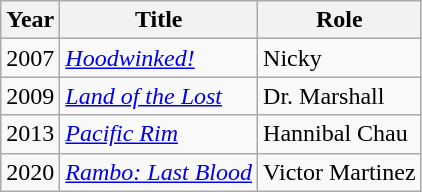<table class="wikitable">
<tr>
<th>Year</th>
<th>Title</th>
<th>Role</th>
</tr>
<tr>
<td>2007</td>
<td><em><a href='#'>Hoodwinked!</a></em></td>
<td>Nicky</td>
</tr>
<tr>
<td>2009</td>
<td><em><a href='#'>Land of the Lost</a></em></td>
<td>Dr. Marshall</td>
</tr>
<tr>
<td>2013</td>
<td><em><a href='#'>Pacific Rim</a></em></td>
<td>Hannibal Chau</td>
</tr>
<tr>
<td>2020</td>
<td><em><a href='#'>Rambo: Last Blood</a></em></td>
<td>Victor Martinez</td>
</tr>
</table>
